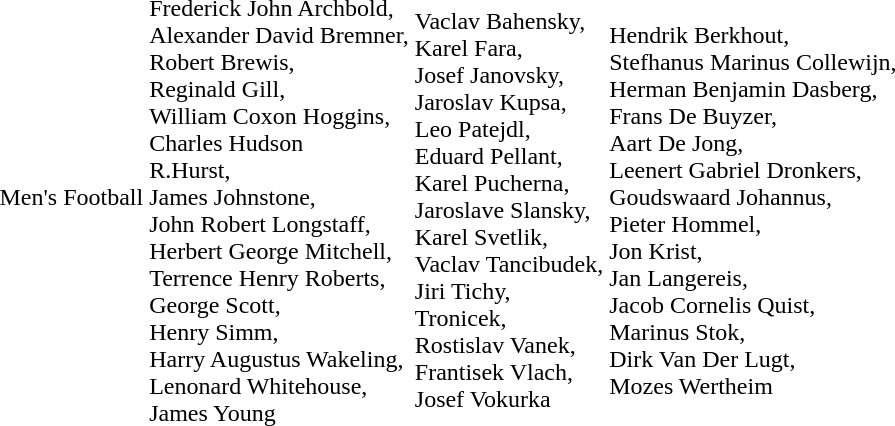<table>
<tr>
<td>Men's Football</td>
<td><br>Frederick John Archbold,<br>Alexander David Bremner,<br>Robert Brewis,<br>Reginald Gill,<br>William Coxon Hoggins,<br>Charles Hudson<br>R.Hurst,<br>James Johnstone,<br>John Robert Longstaff,<br> Herbert George Mitchell,<br>Terrence Henry Roberts,<br> George Scott,<br>Henry Simm,<br>Harry Augustus Wakeling,<br>Lenonard Whitehouse,<br>James Young</td>
<td><br>Vaclav Bahensky,<br>Karel Fara,<br>Josef Janovsky,<br>Jaroslav Kupsa,<br>Leo Patejdl,<br>Eduard Pellant,<br>Karel Pucherna,<br>Jaroslave Slansky,<br> Karel Svetlik,<br>Vaclav Tancibudek,<br>Jiri Tichy,<br>Tronicek,<br>Rostislav Vanek,<br>Frantisek Vlach,<br>Josef Vokurka</td>
<td><br>Hendrik Berkhout,<br>Stefhanus Marinus Collewijn,<br>Herman Benjamin Dasberg,<br>Frans De Buyzer,<br>Aart De Jong,<br> Leenert Gabriel Dronkers,<br>Goudswaard Johannus,<br>Pieter Hommel,<br>Jon Krist,<br> Jan Langereis,<br>Jacob Cornelis Quist,<br>Marinus Stok,<br>Dirk Van Der Lugt,<br>Mozes Wertheim</td>
</tr>
</table>
